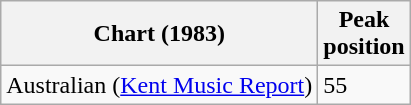<table class="wikitable sortable plainrowheaders">
<tr>
<th scope="col">Chart (1983)</th>
<th scope="col">Peak<br>position</th>
</tr>
<tr>
<td>Australian (<a href='#'>Kent Music Report</a>)</td>
<td>55</td>
</tr>
</table>
